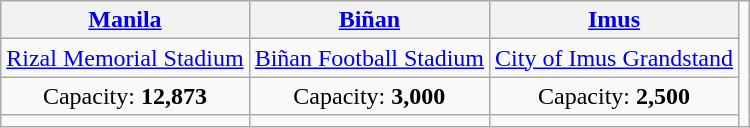<table class="wikitable" style="text-align:center">
<tr>
<th><a href='#'>Manila</a></th>
<th><a href='#'>Biñan</a></th>
<th><a href='#'>Imus</a></th>
<td rowspan=4></td>
</tr>
<tr>
<td><a href='#'>Rizal Memorial Stadium</a></td>
<td><a href='#'>Biñan Football Stadium</a></td>
<td><a href='#'>City of Imus Grandstand</a></td>
</tr>
<tr>
<td>Capacity: <strong>12,873</strong></td>
<td>Capacity: <strong>3,000</strong></td>
<td>Capacity: <strong>2,500</strong></td>
</tr>
<tr>
<td></td>
<td></td>
<td></td>
</tr>
</table>
